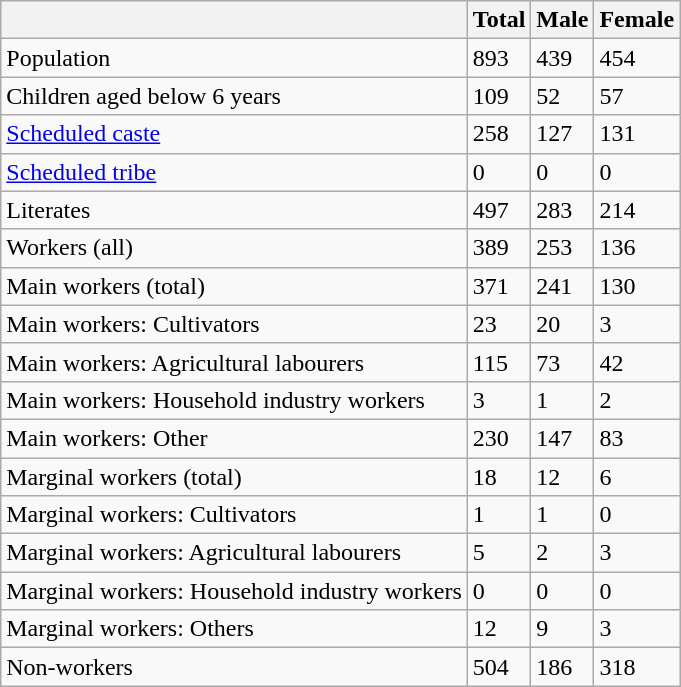<table class="wikitable sortable">
<tr>
<th></th>
<th>Total</th>
<th>Male</th>
<th>Female</th>
</tr>
<tr>
<td>Population</td>
<td>893</td>
<td>439</td>
<td>454</td>
</tr>
<tr>
<td>Children aged below 6 years</td>
<td>109</td>
<td>52</td>
<td>57</td>
</tr>
<tr>
<td><a href='#'>Scheduled caste</a></td>
<td>258</td>
<td>127</td>
<td>131</td>
</tr>
<tr>
<td><a href='#'>Scheduled tribe</a></td>
<td>0</td>
<td>0</td>
<td>0</td>
</tr>
<tr>
<td>Literates</td>
<td>497</td>
<td>283</td>
<td>214</td>
</tr>
<tr>
<td>Workers (all)</td>
<td>389</td>
<td>253</td>
<td>136</td>
</tr>
<tr>
<td>Main workers (total)</td>
<td>371</td>
<td>241</td>
<td>130</td>
</tr>
<tr>
<td>Main workers: Cultivators</td>
<td>23</td>
<td>20</td>
<td>3</td>
</tr>
<tr>
<td>Main workers: Agricultural labourers</td>
<td>115</td>
<td>73</td>
<td>42</td>
</tr>
<tr>
<td>Main workers: Household industry workers</td>
<td>3</td>
<td>1</td>
<td>2</td>
</tr>
<tr>
<td>Main workers: Other</td>
<td>230</td>
<td>147</td>
<td>83</td>
</tr>
<tr>
<td>Marginal workers (total)</td>
<td>18</td>
<td>12</td>
<td>6</td>
</tr>
<tr>
<td>Marginal workers: Cultivators</td>
<td>1</td>
<td>1</td>
<td>0</td>
</tr>
<tr>
<td>Marginal workers: Agricultural labourers</td>
<td>5</td>
<td>2</td>
<td>3</td>
</tr>
<tr>
<td>Marginal workers: Household industry workers</td>
<td>0</td>
<td>0</td>
<td>0</td>
</tr>
<tr>
<td>Marginal workers: Others</td>
<td>12</td>
<td>9</td>
<td>3</td>
</tr>
<tr>
<td>Non-workers</td>
<td>504</td>
<td>186</td>
<td>318</td>
</tr>
</table>
